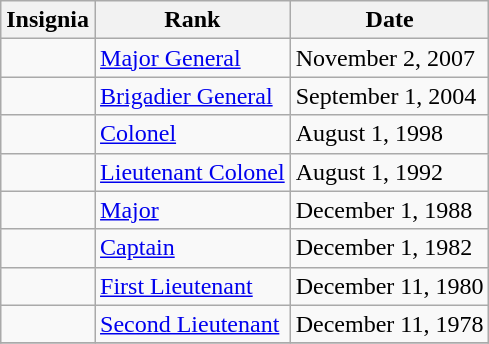<table class="wikitable">
<tr>
<th>Insignia</th>
<th>Rank</th>
<th>Date</th>
</tr>
<tr>
<td></td>
<td><a href='#'>Major General</a></td>
<td>November 2, 2007</td>
</tr>
<tr>
<td></td>
<td><a href='#'>Brigadier General</a></td>
<td>September 1, 2004</td>
</tr>
<tr>
<td></td>
<td><a href='#'>Colonel</a></td>
<td>August 1, 1998</td>
</tr>
<tr>
<td></td>
<td><a href='#'>Lieutenant Colonel</a></td>
<td>August 1, 1992</td>
</tr>
<tr>
<td></td>
<td><a href='#'>Major</a></td>
<td>December 1, 1988</td>
</tr>
<tr>
<td></td>
<td><a href='#'>Captain</a></td>
<td>December 1, 1982</td>
</tr>
<tr>
<td></td>
<td><a href='#'>First Lieutenant</a></td>
<td>December 11, 1980</td>
</tr>
<tr>
<td></td>
<td><a href='#'>Second Lieutenant</a></td>
<td>December 11, 1978</td>
</tr>
<tr>
</tr>
</table>
